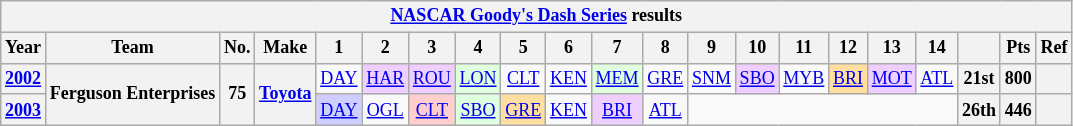<table class="wikitable" style="text-align:center; font-size:75%">
<tr>
<th colspan=32><a href='#'>NASCAR Goody's Dash Series</a> results</th>
</tr>
<tr>
<th>Year</th>
<th>Team</th>
<th>No.</th>
<th>Make</th>
<th>1</th>
<th>2</th>
<th>3</th>
<th>4</th>
<th>5</th>
<th>6</th>
<th>7</th>
<th>8</th>
<th>9</th>
<th>10</th>
<th>11</th>
<th>12</th>
<th>13</th>
<th>14</th>
<th></th>
<th>Pts</th>
<th>Ref</th>
</tr>
<tr>
<th><a href='#'>2002</a></th>
<th rowspan=2>Ferguson Enterprises</th>
<th rowspan=2>75</th>
<th rowspan=2><a href='#'>Toyota</a></th>
<td><a href='#'>DAY</a></td>
<td style="background:#EFCFFF;"><a href='#'>HAR</a><br></td>
<td style="background:#EFCFFF;"><a href='#'>ROU</a><br></td>
<td style="background:#DFFFDF;"><a href='#'>LON</a><br></td>
<td><a href='#'>CLT</a></td>
<td><a href='#'>KEN</a></td>
<td style="background:#DFFFDF;"><a href='#'>MEM</a><br></td>
<td><a href='#'>GRE</a></td>
<td><a href='#'>SNM</a></td>
<td style="background:#EFCFFF;"><a href='#'>SBO</a><br></td>
<td><a href='#'>MYB</a></td>
<td style="background:#FFDF9F;"><a href='#'>BRI</a><br></td>
<td style="background:#EFCFFF;"><a href='#'>MOT</a><br></td>
<td><a href='#'>ATL</a></td>
<th>21st</th>
<th>800</th>
<th></th>
</tr>
<tr>
<th><a href='#'>2003</a></th>
<td style="background:#CFCFFF;"><a href='#'>DAY</a><br></td>
<td><a href='#'>OGL</a></td>
<td style="background:#FFCFCF;"><a href='#'>CLT</a><br></td>
<td style="background:#DFFFDF;"><a href='#'>SBO</a><br></td>
<td style="background:#FFDF9F;"><a href='#'>GRE</a><br></td>
<td><a href='#'>KEN</a></td>
<td style="background:#EFCFFF;"><a href='#'>BRI</a><br></td>
<td><a href='#'>ATL</a></td>
<td colspan=6></td>
<th>26th</th>
<th>446</th>
<th></th>
</tr>
</table>
